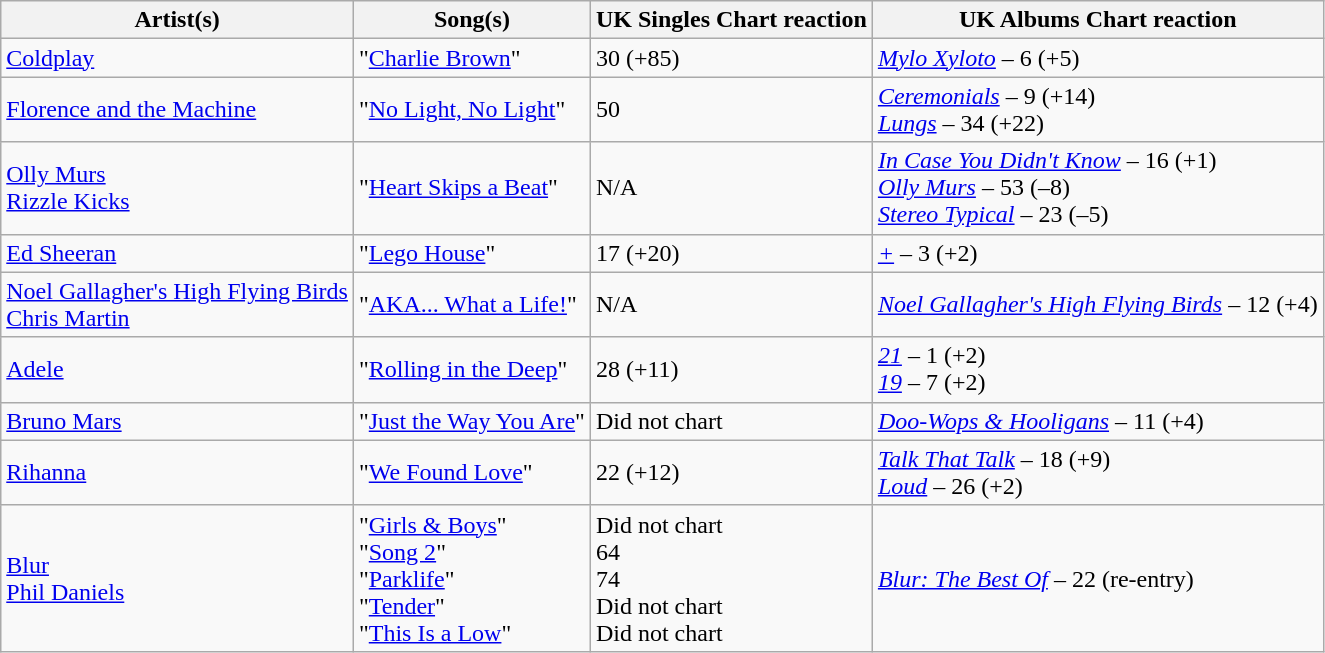<table class="wikitable">
<tr>
<th>Artist(s)</th>
<th>Song(s)</th>
<th>UK Singles Chart reaction</th>
<th>UK Albums Chart reaction</th>
</tr>
<tr>
<td><a href='#'>Coldplay</a></td>
<td>"<a href='#'>Charlie Brown</a>"</td>
<td>30 (+85)</td>
<td><em><a href='#'>Mylo Xyloto</a></em> – 6 (+5)</td>
</tr>
<tr>
<td><a href='#'>Florence and the Machine</a></td>
<td>"<a href='#'>No Light, No Light</a>"</td>
<td>50</td>
<td><em><a href='#'>Ceremonials</a></em> – 9 (+14)<br><em><a href='#'>Lungs</a></em> – 34 (+22)</td>
</tr>
<tr>
<td><a href='#'>Olly Murs</a><br><a href='#'>Rizzle Kicks</a></td>
<td>"<a href='#'>Heart Skips a Beat</a>"</td>
<td>N/A</td>
<td><em><a href='#'>In Case You Didn't Know</a></em> – 16 (+1)<br><em><a href='#'>Olly Murs</a></em> – 53 (–8)<br><em><a href='#'>Stereo Typical</a></em> – 23 (–5)</td>
</tr>
<tr>
<td><a href='#'>Ed Sheeran</a></td>
<td>"<a href='#'>Lego House</a>"</td>
<td>17 (+20)</td>
<td><em><a href='#'>+</a></em> – 3 (+2)</td>
</tr>
<tr>
<td><a href='#'>Noel Gallagher's High Flying Birds</a><br><a href='#'>Chris Martin</a></td>
<td>"<a href='#'>AKA... What a Life!</a>"</td>
<td>N/A</td>
<td><em><a href='#'>Noel Gallagher's High Flying Birds</a></em> – 12 (+4)</td>
</tr>
<tr>
<td><a href='#'>Adele</a></td>
<td>"<a href='#'>Rolling in the Deep</a>"</td>
<td>28 (+11)</td>
<td><em><a href='#'>21</a></em> – 1 (+2)<br><em><a href='#'>19</a></em> – 7 (+2)</td>
</tr>
<tr>
<td><a href='#'>Bruno Mars</a></td>
<td>"<a href='#'>Just the Way You Are</a>"</td>
<td>Did not chart</td>
<td><em><a href='#'>Doo-Wops & Hooligans</a></em> – 11 (+4)</td>
</tr>
<tr>
<td><a href='#'>Rihanna</a></td>
<td>"<a href='#'>We Found Love</a>"</td>
<td>22 (+12)</td>
<td><em><a href='#'>Talk That Talk</a></em> – 18 (+9)<br><em><a href='#'>Loud</a></em> – 26 (+2)</td>
</tr>
<tr>
<td><a href='#'>Blur</a><br><a href='#'>Phil Daniels</a></td>
<td>"<a href='#'>Girls & Boys</a>"<br>"<a href='#'>Song 2</a>"<br>"<a href='#'>Parklife</a>"<br>"<a href='#'>Tender</a>"<br>"<a href='#'>This Is a Low</a>"</td>
<td>Did not chart<br>64<br>74<br>Did not chart<br>Did not chart</td>
<td><em><a href='#'>Blur: The Best Of</a></em> – 22 (re-entry)</td>
</tr>
</table>
